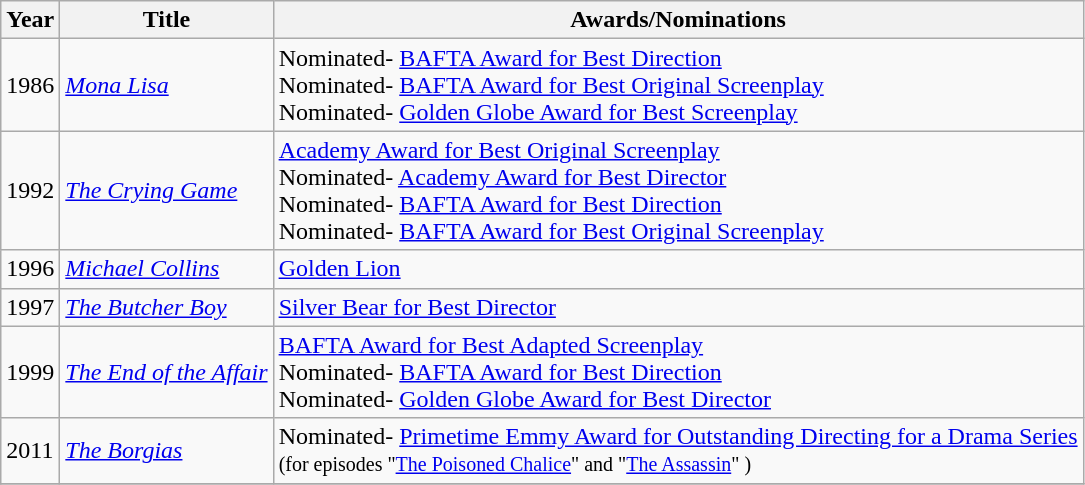<table class="wikitable">
<tr>
<th>Year</th>
<th>Title</th>
<th>Awards/Nominations</th>
</tr>
<tr>
<td>1986</td>
<td><em><a href='#'>Mona Lisa</a></em></td>
<td>Nominated- <a href='#'>BAFTA Award for Best Direction</a><br>Nominated- <a href='#'>BAFTA Award for Best Original Screenplay</a><br>Nominated- <a href='#'>Golden Globe Award for Best Screenplay</a></td>
</tr>
<tr>
<td>1992</td>
<td><em><a href='#'>The Crying Game</a></em></td>
<td><a href='#'>Academy Award for Best Original Screenplay</a><br>Nominated- <a href='#'>Academy Award for Best Director</a><br>Nominated- <a href='#'>BAFTA Award for Best Direction</a><br>Nominated- <a href='#'>BAFTA Award for Best Original Screenplay</a></td>
</tr>
<tr>
<td>1996</td>
<td><em><a href='#'>Michael Collins</a></em></td>
<td><a href='#'>Golden Lion</a></td>
</tr>
<tr>
<td>1997</td>
<td><em><a href='#'>The Butcher Boy</a></em></td>
<td><a href='#'>Silver Bear for Best Director</a></td>
</tr>
<tr>
<td>1999</td>
<td><em><a href='#'>The End of the Affair</a></em></td>
<td><a href='#'>BAFTA Award for Best Adapted Screenplay</a><br>Nominated- <a href='#'>BAFTA Award for Best Direction</a><br>Nominated- <a href='#'>Golden Globe Award for Best Director</a></td>
</tr>
<tr>
<td>2011</td>
<td><em><a href='#'>The Borgias</a></em></td>
<td>Nominated- <a href='#'>Primetime Emmy Award for Outstanding Directing for a Drama Series</a><br><small>(for episodes "<a href='#'>The Poisoned Chalice</a>" and "<a href='#'>The Assassin</a>" )</small></td>
</tr>
<tr>
</tr>
</table>
